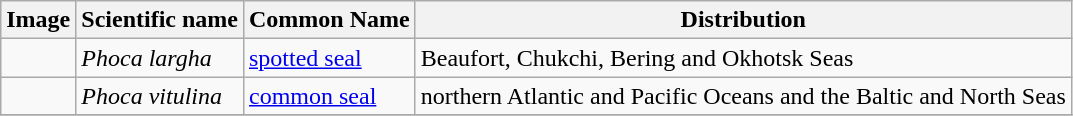<table class="wikitable">
<tr>
<th>Image</th>
<th>Scientific name</th>
<th>Common Name</th>
<th>Distribution</th>
</tr>
<tr>
<td></td>
<td><em>Phoca largha</em></td>
<td><a href='#'>spotted seal</a></td>
<td>Beaufort, Chukchi, Bering and Okhotsk Seas</td>
</tr>
<tr>
<td></td>
<td><em>Phoca vitulina</em></td>
<td><a href='#'>common seal</a></td>
<td>northern Atlantic and Pacific Oceans and the Baltic and North Seas</td>
</tr>
<tr>
</tr>
</table>
